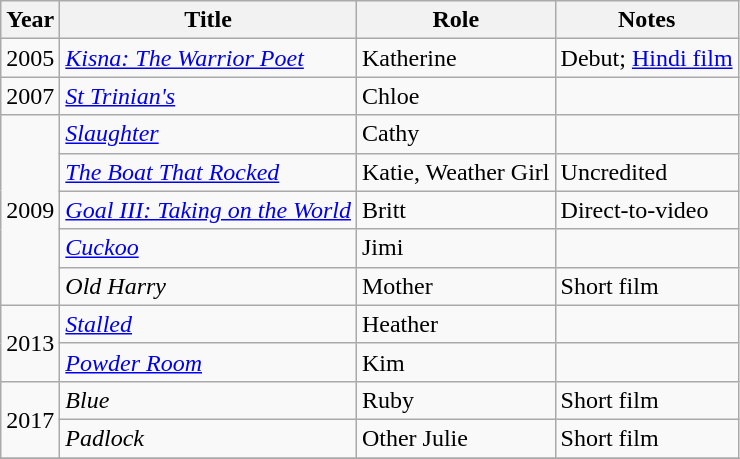<table class="wikitable sortable">
<tr>
<th>Year</th>
<th>Title</th>
<th>Role</th>
<th class="unsortable">Notes</th>
</tr>
<tr>
<td>2005</td>
<td><em><a href='#'>Kisna: The Warrior Poet</a></em></td>
<td>Katherine</td>
<td>Debut; <a href='#'>Hindi film</a></td>
</tr>
<tr>
<td>2007</td>
<td><em><a href='#'>St Trinian's</a></em></td>
<td>Chloe</td>
<td></td>
</tr>
<tr>
<td rowspan="5">2009</td>
<td><em><a href='#'>Slaughter</a></em></td>
<td>Cathy</td>
<td></td>
</tr>
<tr>
<td><em><a href='#'>The Boat That Rocked</a></em></td>
<td>Katie, Weather Girl</td>
<td>Uncredited</td>
</tr>
<tr>
<td><em><a href='#'>Goal III: Taking on the World</a></em></td>
<td>Britt</td>
<td>Direct-to-video</td>
</tr>
<tr>
<td><em><a href='#'>Cuckoo</a></em></td>
<td>Jimi</td>
<td></td>
</tr>
<tr>
<td><em>Old Harry</em></td>
<td>Mother</td>
<td>Short film</td>
</tr>
<tr>
<td rowspan="2">2013</td>
<td><em><a href='#'>Stalled</a></em></td>
<td>Heather</td>
<td></td>
</tr>
<tr>
<td><em><a href='#'>Powder Room</a></em></td>
<td>Kim</td>
<td></td>
</tr>
<tr>
<td rowspan="2">2017</td>
<td><em>Blue</em></td>
<td>Ruby</td>
<td>Short film</td>
</tr>
<tr>
<td><em>Padlock</em></td>
<td>Other Julie</td>
<td>Short film</td>
</tr>
<tr>
</tr>
</table>
